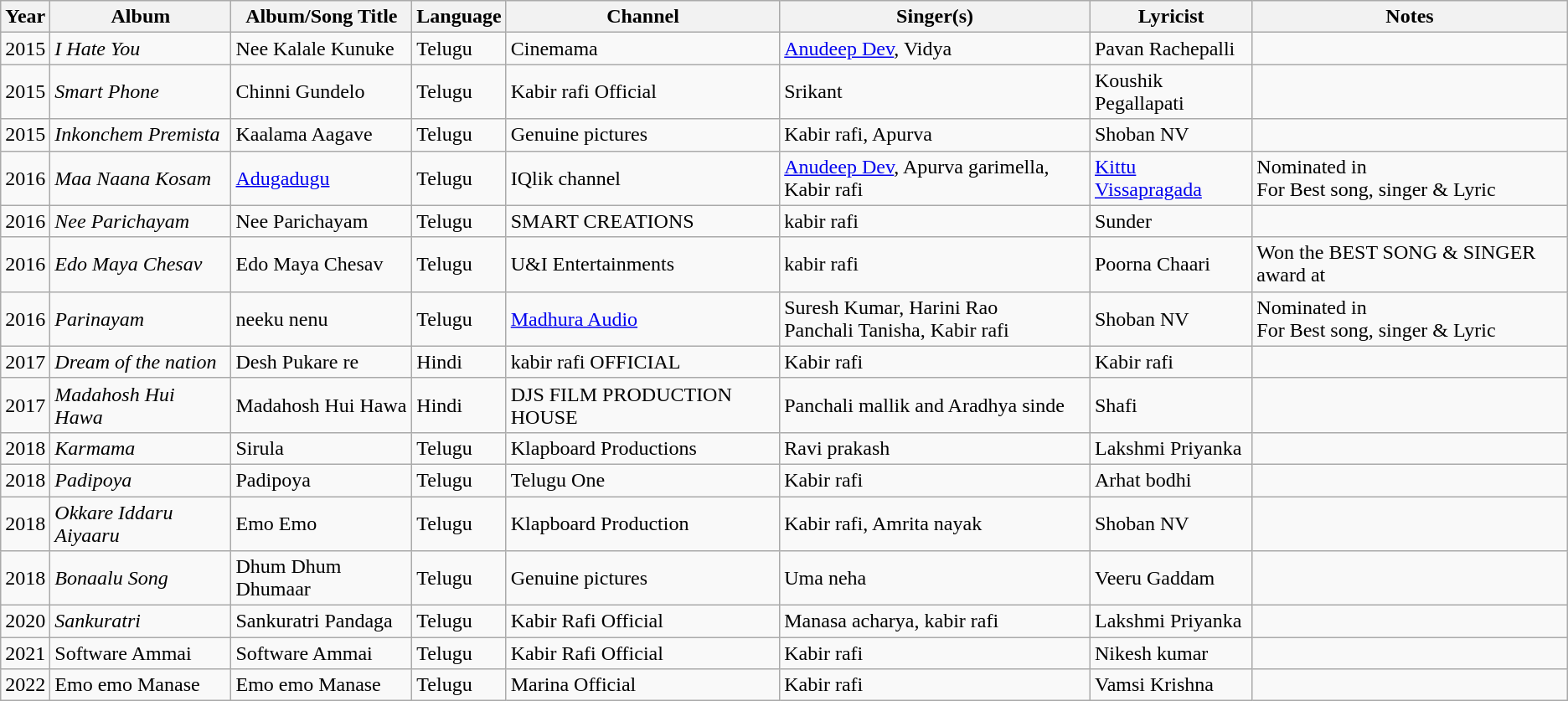<table class="wikitable">
<tr>
<th>Year</th>
<th>Album</th>
<th>Album/Song Title</th>
<th>Language</th>
<th>Channel</th>
<th>Singer(s)</th>
<th>Lyricist</th>
<th>Notes</th>
</tr>
<tr>
<td>2015</td>
<td><em>I Hate You</em></td>
<td>Nee Kalale Kunuke</td>
<td>Telugu</td>
<td>Cinemama</td>
<td><a href='#'>Anudeep Dev</a>, Vidya</td>
<td>Pavan Rachepalli</td>
<td></td>
</tr>
<tr>
<td>2015</td>
<td><em>Smart Phone</em></td>
<td>Chinni Gundelo</td>
<td>Telugu</td>
<td>Kabir rafi Official</td>
<td>Srikant</td>
<td>Koushik Pegallapati</td>
<td></td>
</tr>
<tr>
<td>2015</td>
<td><em>Inkonchem Premista</em></td>
<td>Kaalama Aagave</td>
<td>Telugu</td>
<td>Genuine pictures</td>
<td>Kabir rafi, Apurva</td>
<td>Shoban NV</td>
<td></td>
</tr>
<tr>
<td>2016</td>
<td><em>Maa Naana Kosam</em></td>
<td><a href='#'>Adugadugu</a></td>
<td>Telugu</td>
<td>IQlik channel</td>
<td><a href='#'>Anudeep Dev</a>, Apurva garimella, Kabir rafi</td>
<td><a href='#'>Kittu Vissapragada</a></td>
<td>Nominated in <br>For Best song, singer & Lyric</td>
</tr>
<tr>
<td>2016</td>
<td><em>Nee Parichayam</em></td>
<td>Nee Parichayam</td>
<td>Telugu</td>
<td>SMART CREATIONS</td>
<td>kabir rafi</td>
<td>Sunder</td>
<td></td>
</tr>
<tr>
<td>2016</td>
<td><em>Edo Maya Chesav</em></td>
<td>Edo Maya Chesav</td>
<td>Telugu</td>
<td>U&I Entertainments</td>
<td>kabir rafi</td>
<td>Poorna Chaari</td>
<td>Won the BEST SONG & SINGER award at<br></td>
</tr>
<tr>
<td>2016</td>
<td><em>Parinayam</em></td>
<td>neeku nenu</td>
<td>Telugu</td>
<td><a href='#'>Madhura Audio</a></td>
<td>Suresh Kumar, Harini Rao<br>Panchali Tanisha, Kabir rafi</td>
<td>Shoban NV</td>
<td>Nominated in <br>For Best song, singer & Lyric</td>
</tr>
<tr>
<td>2017</td>
<td><em>Dream of the nation</em></td>
<td>Desh Pukare re</td>
<td>Hindi</td>
<td>kabir rafi OFFICIAL</td>
<td>Kabir rafi</td>
<td>Kabir rafi</td>
<td></td>
</tr>
<tr>
<td>2017</td>
<td><em>Madahosh Hui Hawa</em></td>
<td>Madahosh Hui Hawa</td>
<td>Hindi</td>
<td>DJS FILM PRODUCTION HOUSE</td>
<td>Panchali mallik and Aradhya sinde</td>
<td>Shafi</td>
<td></td>
</tr>
<tr>
<td>2018</td>
<td><em>Karmama</em></td>
<td>Sirula</td>
<td>Telugu</td>
<td>Klapboard Productions</td>
<td>Ravi prakash</td>
<td>Lakshmi Priyanka</td>
<td></td>
</tr>
<tr>
<td>2018</td>
<td><em>Padipoya</em></td>
<td>Padipoya</td>
<td>Telugu</td>
<td>Telugu One</td>
<td>Kabir rafi</td>
<td>Arhat bodhi</td>
<td></td>
</tr>
<tr>
<td>2018</td>
<td><em>Okkare Iddaru Aiyaaru</em></td>
<td>Emo Emo</td>
<td>Telugu</td>
<td>Klapboard Production</td>
<td>Kabir rafi, Amrita nayak</td>
<td>Shoban NV</td>
<td></td>
</tr>
<tr>
<td>2018</td>
<td><em>Bonaalu Song</em></td>
<td>Dhum Dhum Dhumaar</td>
<td>Telugu</td>
<td>Genuine pictures</td>
<td>Uma neha</td>
<td>Veeru Gaddam</td>
<td></td>
</tr>
<tr>
<td>2020</td>
<td><em>Sankuratri</em></td>
<td>Sankuratri Pandaga</td>
<td>Telugu</td>
<td>Kabir Rafi Official</td>
<td>Manasa acharya, kabir rafi</td>
<td>Lakshmi Priyanka</td>
<td></td>
</tr>
<tr>
<td>2021</td>
<td>Software Ammai</td>
<td>Software Ammai</td>
<td>Telugu</td>
<td>Kabir Rafi Official</td>
<td>Kabir rafi</td>
<td>Nikesh kumar</td>
<td></td>
</tr>
<tr>
<td>2022</td>
<td>Emo emo Manase</td>
<td>Emo emo Manase</td>
<td>Telugu</td>
<td>Marina Official</td>
<td>Kabir rafi</td>
<td>Vamsi Krishna</td>
<td></td>
</tr>
</table>
